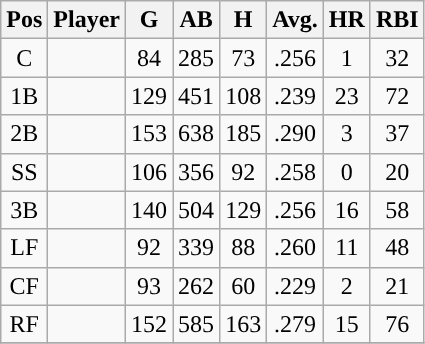<table class="wikitable sortable">
<tr>
<th>Pos</th>
<th>Player</th>
<th>G</th>
<th>AB</th>
<th>H</th>
<th>Avg.</th>
<th>HR</th>
<th>RBI</th>
</tr>
<tr align="center">
<td>C</td>
<td></td>
<td>84</td>
<td>285</td>
<td>73</td>
<td>.256</td>
<td>1</td>
<td>32</td>
</tr>
<tr align=center>
<td>1B</td>
<td></td>
<td>129</td>
<td>451</td>
<td>108</td>
<td>.239</td>
<td>23</td>
<td>72</td>
</tr>
<tr align=center>
<td>2B</td>
<td></td>
<td>153</td>
<td>638</td>
<td>185</td>
<td>.290</td>
<td>3</td>
<td>37</td>
</tr>
<tr align="center">
<td>SS</td>
<td></td>
<td>106</td>
<td>356</td>
<td>92</td>
<td>.258</td>
<td>0</td>
<td>20</td>
</tr>
<tr align=center>
<td>3B</td>
<td></td>
<td>140</td>
<td>504</td>
<td>129</td>
<td>.256</td>
<td>16</td>
<td>58</td>
</tr>
<tr align="center">
<td>LF</td>
<td></td>
<td>92</td>
<td>339</td>
<td>88</td>
<td>.260</td>
<td>11</td>
<td>48</td>
</tr>
<tr align="center">
<td>CF</td>
<td></td>
<td>93</td>
<td>262</td>
<td>60</td>
<td>.229</td>
<td>2</td>
<td>21</td>
</tr>
<tr align="center">
<td>RF</td>
<td></td>
<td>152</td>
<td>585</td>
<td>163</td>
<td>.279</td>
<td>15</td>
<td>76</td>
</tr>
<tr align="center">
</tr>
</table>
